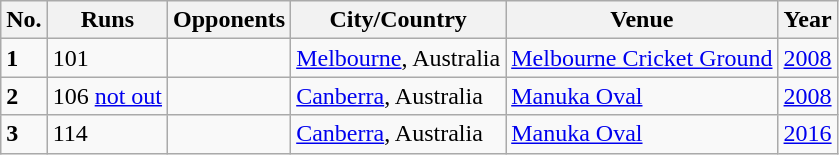<table class="wikitable">
<tr>
<th>No.</th>
<th>Runs</th>
<th>Opponents</th>
<th>City/Country</th>
<th>Venue</th>
<th>Year</th>
</tr>
<tr>
<td><strong>1</strong></td>
<td>101</td>
<td></td>
<td><a href='#'>Melbourne</a>, Australia</td>
<td><a href='#'>Melbourne Cricket Ground</a></td>
<td><a href='#'>2008</a></td>
</tr>
<tr>
<td><strong>2</strong></td>
<td>106 <a href='#'>not out</a></td>
<td></td>
<td><a href='#'>Canberra</a>, Australia</td>
<td><a href='#'>Manuka Oval</a></td>
<td><a href='#'>2008</a></td>
</tr>
<tr>
<td><strong>3</strong></td>
<td>114</td>
<td></td>
<td><a href='#'>Canberra</a>, Australia</td>
<td><a href='#'>Manuka Oval</a></td>
<td><a href='#'>2016</a></td>
</tr>
</table>
